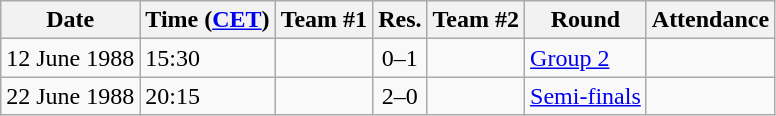<table class="wikitable">
<tr>
<th>Date</th>
<th>Time (<a href='#'>CET</a>)</th>
<th>Team #1</th>
<th>Res.</th>
<th>Team #2</th>
<th>Round</th>
<th>Attendance</th>
</tr>
<tr>
<td>12 June 1988</td>
<td>15:30</td>
<td align=right></td>
<td style="text-align:center;">0–1</td>
<td></td>
<td><a href='#'>Group 2</a></td>
<td style="text-align:center;"></td>
</tr>
<tr>
<td>22 June 1988</td>
<td>20:15</td>
<td align=right></td>
<td style="text-align:center;">2–0</td>
<td></td>
<td><a href='#'>Semi-finals</a></td>
<td style="text-align:center;"></td>
</tr>
</table>
